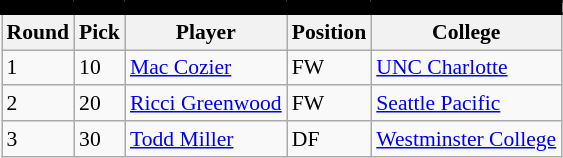<table class="wikitable sortable" style="text-align:center; font-size:90%; text-align:left;">
<tr style="border-spacing: 2px; border: 2px solid black;">
<td colspan="7" bgcolor="#000000" color="#000000" border="#FED000" align="center"><strong></strong></td>
</tr>
<tr>
<th><strong>Round</strong></th>
<th><strong>Pick</strong></th>
<th><strong>Player</strong></th>
<th><strong>Position</strong></th>
<th><strong>College</strong></th>
</tr>
<tr>
<td>1</td>
<td>10</td>
<td> <a href='#'>Mac Cozier</a></td>
<td>FW</td>
<td><a href='#'>UNC Charlotte</a></td>
</tr>
<tr>
<td>2</td>
<td>20</td>
<td> <a href='#'>Ricci Greenwood</a></td>
<td>FW</td>
<td><a href='#'>Seattle Pacific</a></td>
</tr>
<tr>
<td>3</td>
<td>30</td>
<td> <a href='#'>Todd Miller</a></td>
<td>DF</td>
<td><a href='#'>Westminster College</a></td>
</tr>
</table>
